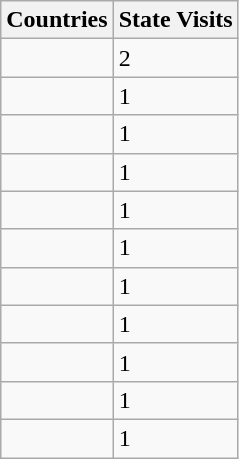<table class="sortable wikitable">
<tr>
<th>Countries</th>
<th>State Visits</th>
</tr>
<tr>
<td></td>
<td>2</td>
</tr>
<tr>
<td></td>
<td>1</td>
</tr>
<tr>
<td></td>
<td>1</td>
</tr>
<tr>
<td></td>
<td>1</td>
</tr>
<tr>
<td></td>
<td>1</td>
</tr>
<tr>
<td></td>
<td>1</td>
</tr>
<tr>
<td></td>
<td>1</td>
</tr>
<tr>
<td></td>
<td>1</td>
</tr>
<tr>
<td></td>
<td>1</td>
</tr>
<tr>
<td></td>
<td>1</td>
</tr>
<tr>
<td></td>
<td>1</td>
</tr>
</table>
